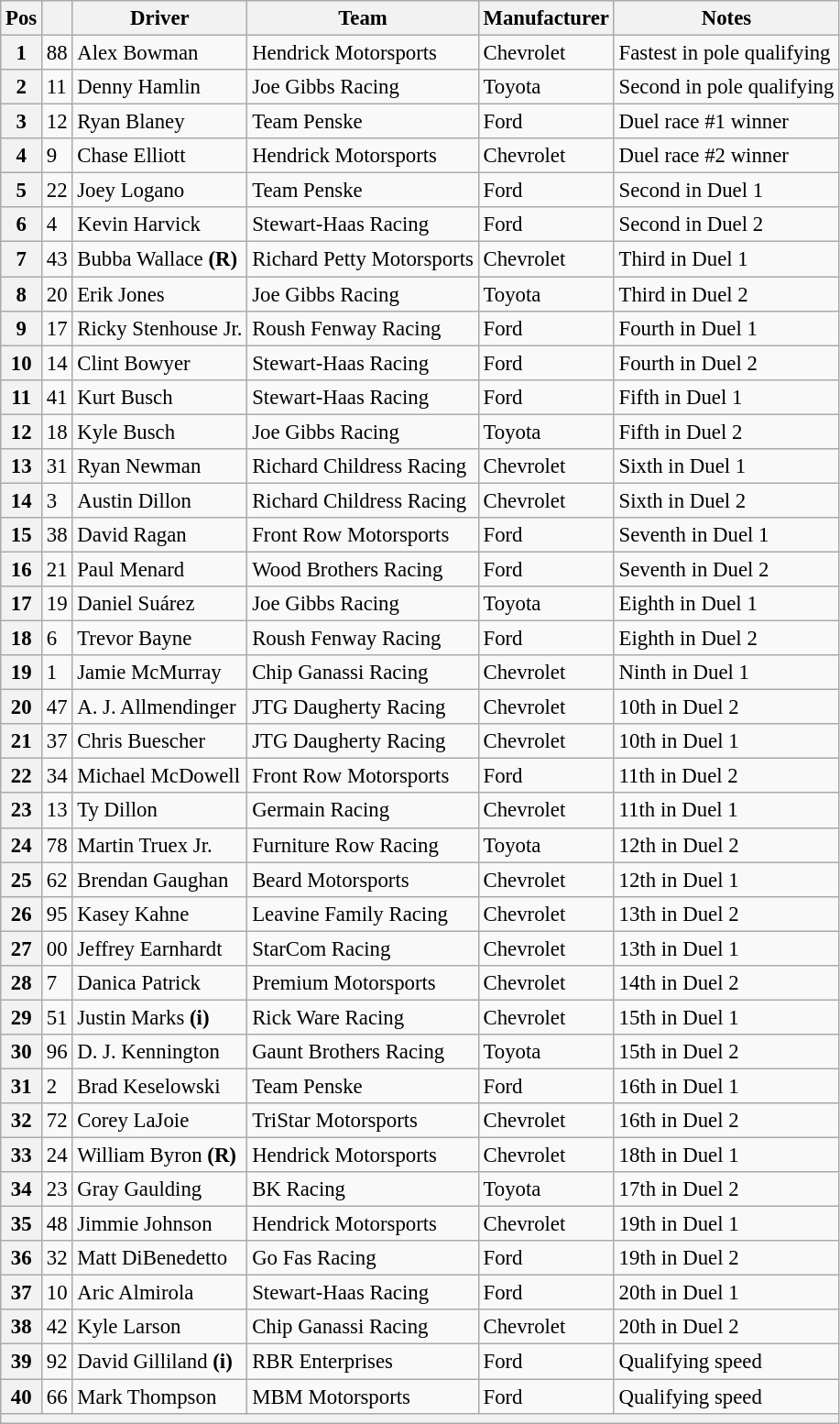<table class="wikitable" style="font-size:95%">
<tr>
<th>Pos</th>
<th></th>
<th>Driver</th>
<th>Team</th>
<th>Manufacturer</th>
<th>Notes</th>
</tr>
<tr>
<th>1</th>
<td>88</td>
<td>Alex Bowman</td>
<td>Hendrick Motorsports</td>
<td>Chevrolet</td>
<td>Fastest in pole qualifying</td>
</tr>
<tr>
<th>2</th>
<td>11</td>
<td>Denny Hamlin</td>
<td>Joe Gibbs Racing</td>
<td>Toyota</td>
<td>Second in pole qualifying</td>
</tr>
<tr>
<th>3</th>
<td>12</td>
<td>Ryan Blaney</td>
<td>Team Penske</td>
<td>Ford</td>
<td>Duel race #1 winner</td>
</tr>
<tr>
<th>4</th>
<td>9</td>
<td>Chase Elliott</td>
<td>Hendrick Motorsports</td>
<td>Chevrolet</td>
<td>Duel race #2 winner</td>
</tr>
<tr>
<th>5</th>
<td>22</td>
<td>Joey Logano</td>
<td>Team Penske</td>
<td>Ford</td>
<td>Second in Duel 1</td>
</tr>
<tr>
<th>6</th>
<td>4</td>
<td>Kevin Harvick</td>
<td>Stewart-Haas Racing</td>
<td>Ford</td>
<td>Second in Duel 2</td>
</tr>
<tr>
<th>7</th>
<td>43</td>
<td>Bubba Wallace <strong>(R)</strong></td>
<td>Richard Petty Motorsports</td>
<td>Chevrolet</td>
<td>Third in Duel 1</td>
</tr>
<tr>
<th>8</th>
<td>20</td>
<td>Erik Jones</td>
<td>Joe Gibbs Racing</td>
<td>Toyota</td>
<td>Third in Duel 2</td>
</tr>
<tr>
<th>9</th>
<td>17</td>
<td>Ricky Stenhouse Jr.</td>
<td>Roush Fenway Racing</td>
<td>Ford</td>
<td>Fourth in Duel 1</td>
</tr>
<tr>
<th>10</th>
<td>14</td>
<td>Clint Bowyer</td>
<td>Stewart-Haas Racing</td>
<td>Ford</td>
<td>Fourth in Duel 2</td>
</tr>
<tr>
<th>11</th>
<td>41</td>
<td>Kurt Busch</td>
<td>Stewart-Haas Racing</td>
<td>Ford</td>
<td>Fifth in Duel 1</td>
</tr>
<tr>
<th>12</th>
<td>18</td>
<td>Kyle Busch</td>
<td>Joe Gibbs Racing</td>
<td>Toyota</td>
<td>Fifth in Duel 2</td>
</tr>
<tr>
<th>13</th>
<td>31</td>
<td>Ryan Newman</td>
<td>Richard Childress Racing</td>
<td>Chevrolet</td>
<td>Sixth in Duel 1</td>
</tr>
<tr>
<th>14</th>
<td>3</td>
<td>Austin Dillon</td>
<td>Richard Childress Racing</td>
<td>Chevrolet</td>
<td>Sixth in Duel 2</td>
</tr>
<tr>
<th>15</th>
<td>38</td>
<td>David Ragan</td>
<td>Front Row Motorsports</td>
<td>Ford</td>
<td>Seventh in Duel 1</td>
</tr>
<tr>
<th>16</th>
<td>21</td>
<td>Paul Menard</td>
<td>Wood Brothers Racing</td>
<td>Ford</td>
<td>Seventh in Duel 2</td>
</tr>
<tr>
<th>17</th>
<td>19</td>
<td>Daniel Suárez</td>
<td>Joe Gibbs Racing</td>
<td>Toyota</td>
<td>Eighth in Duel 1</td>
</tr>
<tr>
<th>18</th>
<td>6</td>
<td>Trevor Bayne</td>
<td>Roush Fenway Racing</td>
<td>Ford</td>
<td>Eighth in Duel 2</td>
</tr>
<tr>
<th>19</th>
<td>1</td>
<td>Jamie McMurray</td>
<td>Chip Ganassi Racing</td>
<td>Chevrolet</td>
<td>Ninth in Duel 1</td>
</tr>
<tr>
<th>20</th>
<td>47</td>
<td>A. J. Allmendinger</td>
<td>JTG Daugherty Racing</td>
<td>Chevrolet</td>
<td>10th in Duel 2</td>
</tr>
<tr>
<th>21</th>
<td>37</td>
<td>Chris Buescher</td>
<td>JTG Daugherty Racing</td>
<td>Chevrolet</td>
<td>10th in Duel 1</td>
</tr>
<tr>
<th>22</th>
<td>34</td>
<td>Michael McDowell</td>
<td>Front Row Motorsports</td>
<td>Ford</td>
<td>11th in Duel 2</td>
</tr>
<tr>
<th>23</th>
<td>13</td>
<td>Ty Dillon</td>
<td>Germain Racing</td>
<td>Chevrolet</td>
<td>11th in Duel 1</td>
</tr>
<tr>
<th>24</th>
<td>78</td>
<td>Martin Truex Jr.</td>
<td>Furniture Row Racing</td>
<td>Toyota</td>
<td>12th in Duel 2</td>
</tr>
<tr>
<th>25</th>
<td>62</td>
<td>Brendan Gaughan</td>
<td>Beard Motorsports</td>
<td>Chevrolet</td>
<td>12th in Duel 1</td>
</tr>
<tr>
<th>26</th>
<td>95</td>
<td>Kasey Kahne</td>
<td>Leavine Family Racing</td>
<td>Chevrolet</td>
<td>13th in Duel 2</td>
</tr>
<tr>
<th>27</th>
<td>00</td>
<td>Jeffrey Earnhardt</td>
<td>StarCom Racing</td>
<td>Chevrolet</td>
<td>13th in Duel 1</td>
</tr>
<tr>
<th>28</th>
<td>7</td>
<td>Danica Patrick</td>
<td>Premium Motorsports</td>
<td>Chevrolet</td>
<td>14th in Duel 2</td>
</tr>
<tr>
<th>29</th>
<td>51</td>
<td>Justin Marks <strong>(i)</strong></td>
<td>Rick Ware Racing</td>
<td>Chevrolet</td>
<td>15th in Duel 1</td>
</tr>
<tr>
<th>30</th>
<td>96</td>
<td>D. J. Kennington</td>
<td>Gaunt Brothers Racing</td>
<td>Toyota</td>
<td>15th in Duel 2</td>
</tr>
<tr>
<th>31</th>
<td>2</td>
<td>Brad Keselowski</td>
<td>Team Penske</td>
<td>Ford</td>
<td>16th in Duel 1</td>
</tr>
<tr>
<th>32</th>
<td>72</td>
<td>Corey LaJoie</td>
<td>TriStar Motorsports</td>
<td>Chevrolet</td>
<td>16th in Duel 2</td>
</tr>
<tr>
<th>33</th>
<td>24</td>
<td>William Byron <strong>(R)</strong></td>
<td>Hendrick Motorsports</td>
<td>Chevrolet</td>
<td>18th in Duel 1</td>
</tr>
<tr>
<th>34</th>
<td>23</td>
<td>Gray Gaulding</td>
<td>BK Racing</td>
<td>Toyota</td>
<td>17th in Duel 2</td>
</tr>
<tr>
<th>35</th>
<td>48</td>
<td>Jimmie Johnson</td>
<td>Hendrick Motorsports</td>
<td>Chevrolet</td>
<td>19th in Duel 1</td>
</tr>
<tr>
<th>36</th>
<td>32</td>
<td>Matt DiBenedetto</td>
<td>Go Fas Racing</td>
<td>Ford</td>
<td>19th in Duel 2</td>
</tr>
<tr>
<th>37</th>
<td>10</td>
<td>Aric Almirola</td>
<td>Stewart-Haas Racing</td>
<td>Ford</td>
<td>20th in Duel 1</td>
</tr>
<tr>
<th>38</th>
<td>42</td>
<td>Kyle Larson</td>
<td>Chip Ganassi Racing</td>
<td>Chevrolet</td>
<td>20th in Duel 2</td>
</tr>
<tr>
<th>39</th>
<td>92</td>
<td>David Gilliland <strong>(i)</strong></td>
<td>RBR Enterprises</td>
<td>Ford</td>
<td>Qualifying speed</td>
</tr>
<tr>
<th>40</th>
<td>66</td>
<td>Mark Thompson</td>
<td>MBM Motorsports</td>
<td>Ford</td>
<td>Qualifying speed</td>
</tr>
<tr>
<th colspan="6"></th>
</tr>
</table>
